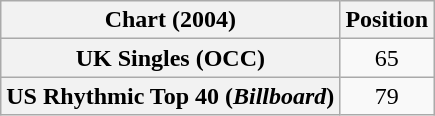<table class="wikitable plainrowheaders" style="text-align:center">
<tr>
<th scope="col">Chart (2004)</th>
<th scope="col">Position</th>
</tr>
<tr>
<th scope="row">UK Singles (OCC)</th>
<td>65</td>
</tr>
<tr>
<th scope="row">US Rhythmic Top 40 (<em>Billboard</em>)</th>
<td>79</td>
</tr>
</table>
